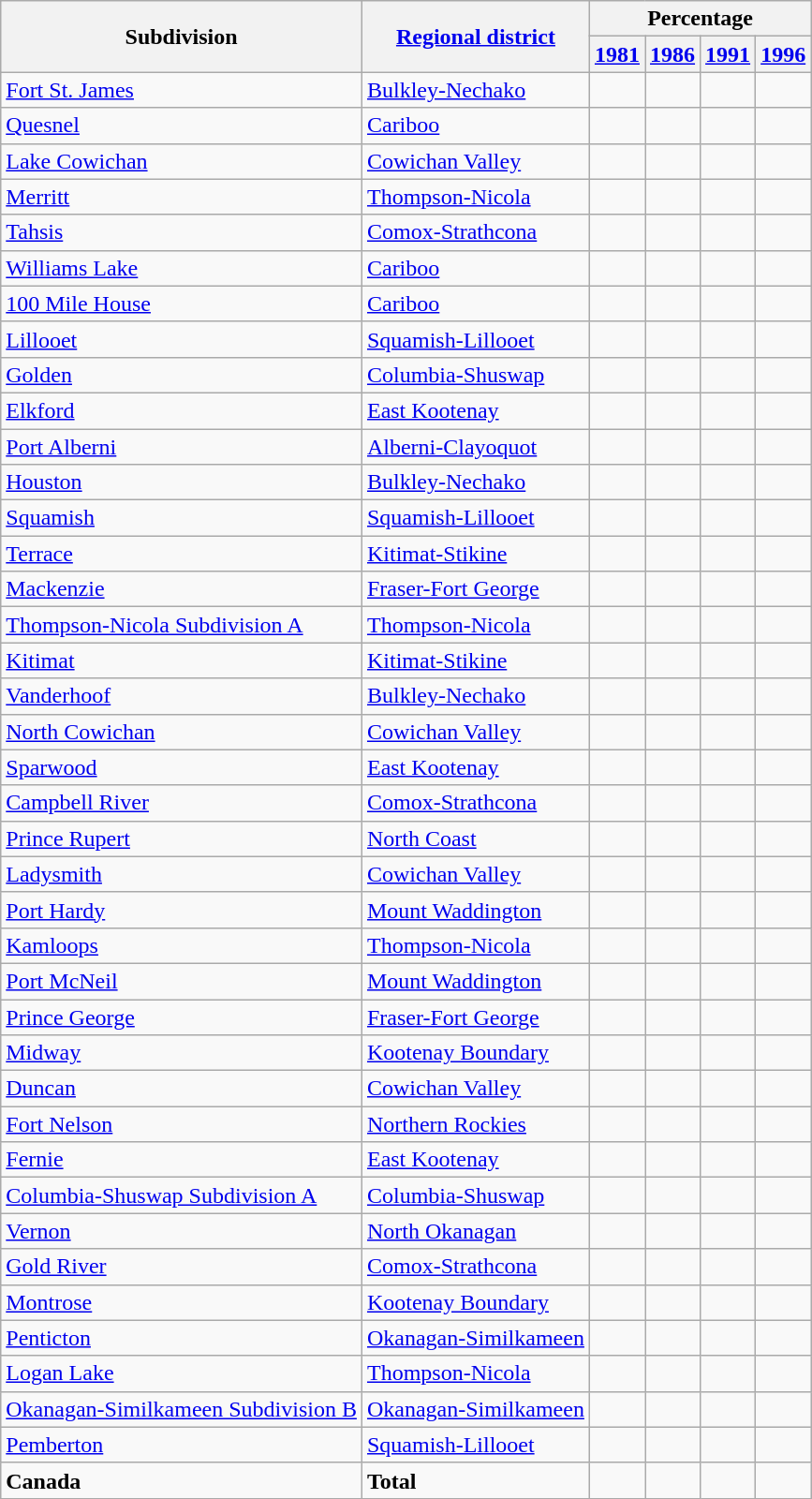<table class="wikitable collapsible collapsed sortable">
<tr>
<th rowspan="2">Subdivision</th>
<th rowspan="2"><a href='#'>Regional district</a></th>
<th colspan="4">Percentage</th>
</tr>
<tr>
<th><a href='#'>1981</a></th>
<th><a href='#'>1986</a></th>
<th><a href='#'>1991</a></th>
<th><a href='#'>1996</a></th>
</tr>
<tr>
<td><a href='#'>Fort St. James</a></td>
<td><a href='#'>Bulkley-Nechako</a></td>
<td></td>
<td></td>
<td></td>
<td></td>
</tr>
<tr>
<td><a href='#'>Quesnel</a></td>
<td><a href='#'>Cariboo</a></td>
<td></td>
<td></td>
<td></td>
<td></td>
</tr>
<tr>
<td><a href='#'>Lake Cowichan</a></td>
<td><a href='#'>Cowichan Valley</a></td>
<td></td>
<td></td>
<td></td>
<td></td>
</tr>
<tr>
<td><a href='#'>Merritt</a></td>
<td><a href='#'>Thompson-Nicola</a></td>
<td></td>
<td></td>
<td></td>
<td></td>
</tr>
<tr>
<td><a href='#'>Tahsis</a></td>
<td><a href='#'>Comox-Strathcona</a></td>
<td></td>
<td></td>
<td></td>
<td></td>
</tr>
<tr>
<td><a href='#'>Williams Lake</a></td>
<td><a href='#'>Cariboo</a></td>
<td></td>
<td></td>
<td></td>
<td></td>
</tr>
<tr>
<td><a href='#'>100 Mile House</a></td>
<td><a href='#'>Cariboo</a></td>
<td></td>
<td></td>
<td></td>
<td></td>
</tr>
<tr>
<td><a href='#'>Lillooet</a></td>
<td><a href='#'>Squamish-Lillooet</a></td>
<td></td>
<td></td>
<td></td>
<td></td>
</tr>
<tr>
<td><a href='#'>Golden</a></td>
<td><a href='#'>Columbia-Shuswap</a></td>
<td></td>
<td></td>
<td></td>
<td></td>
</tr>
<tr>
<td><a href='#'>Elkford</a></td>
<td><a href='#'>East Kootenay</a></td>
<td></td>
<td></td>
<td></td>
<td></td>
</tr>
<tr>
<td><a href='#'>Port Alberni</a></td>
<td><a href='#'>Alberni-Clayoquot</a></td>
<td></td>
<td></td>
<td></td>
<td></td>
</tr>
<tr>
<td><a href='#'>Houston</a></td>
<td><a href='#'>Bulkley-Nechako</a></td>
<td></td>
<td></td>
<td></td>
<td></td>
</tr>
<tr>
<td><a href='#'>Squamish</a></td>
<td><a href='#'>Squamish-Lillooet</a></td>
<td></td>
<td></td>
<td></td>
<td></td>
</tr>
<tr>
<td><a href='#'>Terrace</a></td>
<td><a href='#'>Kitimat-Stikine</a></td>
<td></td>
<td></td>
<td></td>
<td></td>
</tr>
<tr>
<td><a href='#'>Mackenzie</a></td>
<td><a href='#'>Fraser-Fort George</a></td>
<td></td>
<td></td>
<td></td>
<td></td>
</tr>
<tr>
<td><a href='#'>Thompson-Nicola Subdivision A</a></td>
<td><a href='#'>Thompson-Nicola</a></td>
<td></td>
<td></td>
<td></td>
<td></td>
</tr>
<tr>
<td><a href='#'>Kitimat</a></td>
<td><a href='#'>Kitimat-Stikine</a></td>
<td></td>
<td></td>
<td></td>
<td></td>
</tr>
<tr>
<td><a href='#'>Vanderhoof</a></td>
<td><a href='#'>Bulkley-Nechako</a></td>
<td></td>
<td></td>
<td></td>
<td></td>
</tr>
<tr>
<td><a href='#'>North Cowichan</a></td>
<td><a href='#'>Cowichan Valley</a></td>
<td></td>
<td></td>
<td></td>
<td></td>
</tr>
<tr>
<td><a href='#'>Sparwood</a></td>
<td><a href='#'>East Kootenay</a></td>
<td></td>
<td></td>
<td></td>
<td></td>
</tr>
<tr>
<td><a href='#'>Campbell River</a></td>
<td><a href='#'>Comox-Strathcona</a></td>
<td></td>
<td></td>
<td></td>
<td></td>
</tr>
<tr>
<td><a href='#'>Prince Rupert</a></td>
<td><a href='#'>North Coast</a></td>
<td></td>
<td></td>
<td></td>
<td></td>
</tr>
<tr>
<td><a href='#'>Ladysmith</a></td>
<td><a href='#'>Cowichan Valley</a></td>
<td></td>
<td></td>
<td></td>
<td></td>
</tr>
<tr>
<td><a href='#'>Port Hardy</a></td>
<td><a href='#'>Mount Waddington</a></td>
<td></td>
<td></td>
<td></td>
<td></td>
</tr>
<tr>
<td><a href='#'>Kamloops</a></td>
<td><a href='#'>Thompson-Nicola</a></td>
<td></td>
<td></td>
<td></td>
<td></td>
</tr>
<tr>
<td><a href='#'>Port McNeil</a></td>
<td><a href='#'>Mount Waddington</a></td>
<td></td>
<td></td>
<td></td>
<td></td>
</tr>
<tr>
<td><a href='#'>Prince George</a></td>
<td><a href='#'>Fraser-Fort George</a></td>
<td></td>
<td></td>
<td></td>
<td></td>
</tr>
<tr>
<td><a href='#'>Midway</a></td>
<td><a href='#'>Kootenay Boundary</a></td>
<td></td>
<td></td>
<td></td>
<td></td>
</tr>
<tr>
<td><a href='#'>Duncan</a></td>
<td><a href='#'>Cowichan Valley</a></td>
<td></td>
<td></td>
<td></td>
<td></td>
</tr>
<tr>
<td><a href='#'>Fort Nelson</a></td>
<td><a href='#'>Northern Rockies</a></td>
<td></td>
<td></td>
<td></td>
<td></td>
</tr>
<tr>
<td><a href='#'>Fernie</a></td>
<td><a href='#'>East Kootenay</a></td>
<td></td>
<td></td>
<td></td>
<td></td>
</tr>
<tr>
<td><a href='#'>Columbia-Shuswap Subdivision A</a></td>
<td><a href='#'>Columbia-Shuswap</a></td>
<td></td>
<td></td>
<td></td>
<td></td>
</tr>
<tr>
<td><a href='#'>Vernon</a></td>
<td><a href='#'>North Okanagan</a></td>
<td></td>
<td></td>
<td></td>
<td></td>
</tr>
<tr>
<td><a href='#'>Gold River</a></td>
<td><a href='#'>Comox-Strathcona</a></td>
<td></td>
<td></td>
<td></td>
<td></td>
</tr>
<tr>
<td><a href='#'>Montrose</a></td>
<td><a href='#'>Kootenay Boundary</a></td>
<td></td>
<td></td>
<td></td>
<td></td>
</tr>
<tr>
<td><a href='#'>Penticton</a></td>
<td><a href='#'>Okanagan-Similkameen</a></td>
<td></td>
<td></td>
<td></td>
<td></td>
</tr>
<tr>
<td><a href='#'>Logan Lake</a></td>
<td><a href='#'>Thompson-Nicola</a></td>
<td></td>
<td></td>
<td></td>
<td></td>
</tr>
<tr>
<td><a href='#'>Okanagan-Similkameen Subdivision B</a></td>
<td><a href='#'>Okanagan-Similkameen</a></td>
<td></td>
<td></td>
<td></td>
<td></td>
</tr>
<tr>
<td><a href='#'>Pemberton</a></td>
<td><a href='#'>Squamish-Lillooet</a></td>
<td></td>
<td></td>
<td></td>
<td></td>
</tr>
<tr>
<td><strong>Canada</strong></td>
<td><strong>Total</strong></td>
<td><strong></strong></td>
<td><strong></strong></td>
<td><strong></strong></td>
<td><strong></strong></td>
</tr>
</table>
